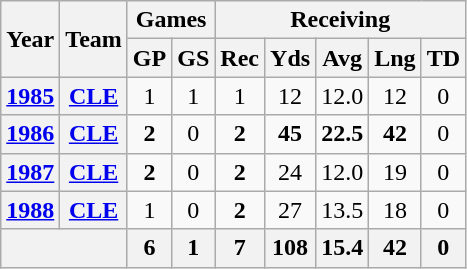<table class="wikitable" style="text-align:center">
<tr>
<th rowspan="2">Year</th>
<th rowspan="2">Team</th>
<th colspan="2">Games</th>
<th colspan="5">Receiving</th>
</tr>
<tr>
<th>GP</th>
<th>GS</th>
<th>Rec</th>
<th>Yds</th>
<th>Avg</th>
<th>Lng</th>
<th>TD</th>
</tr>
<tr>
<th><a href='#'>1985</a></th>
<th><a href='#'>CLE</a></th>
<td>1</td>
<td>1</td>
<td>1</td>
<td>12</td>
<td>12.0</td>
<td>12</td>
<td>0</td>
</tr>
<tr>
<th><a href='#'>1986</a></th>
<th><a href='#'>CLE</a></th>
<td><strong>2</strong></td>
<td>0</td>
<td><strong>2</strong></td>
<td><strong>45</strong></td>
<td><strong>22.5</strong></td>
<td><strong>42</strong></td>
<td>0</td>
</tr>
<tr>
<th><a href='#'>1987</a></th>
<th><a href='#'>CLE</a></th>
<td><strong>2</strong></td>
<td>0</td>
<td><strong>2</strong></td>
<td>24</td>
<td>12.0</td>
<td>19</td>
<td>0</td>
</tr>
<tr>
<th><a href='#'>1988</a></th>
<th><a href='#'>CLE</a></th>
<td>1</td>
<td>0</td>
<td><strong>2</strong></td>
<td>27</td>
<td>13.5</td>
<td>18</td>
<td>0</td>
</tr>
<tr>
<th colspan="2"></th>
<th>6</th>
<th>1</th>
<th>7</th>
<th>108</th>
<th>15.4</th>
<th>42</th>
<th>0</th>
</tr>
</table>
